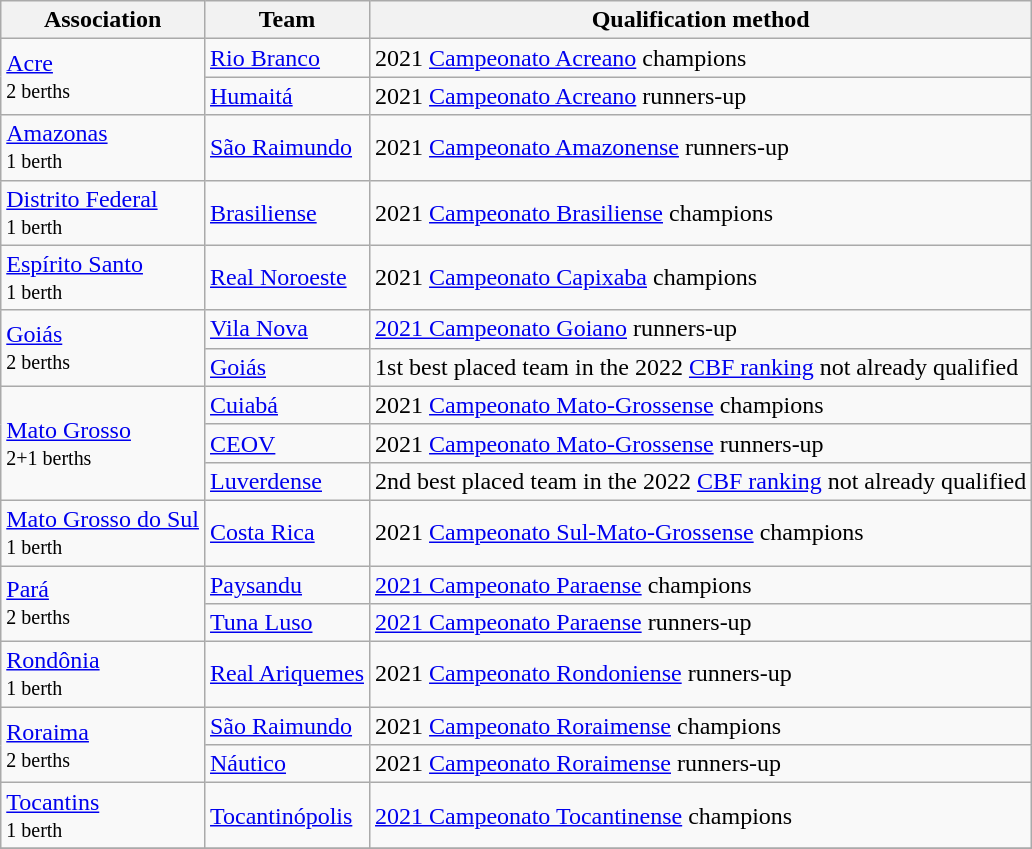<table class="wikitable">
<tr>
<th>Association</th>
<th>Team</th>
<th>Qualification method</th>
</tr>
<tr>
<td rowspan="2"> <a href='#'>Acre</a><br><small>2 berths</small></td>
<td><a href='#'>Rio Branco</a></td>
<td>2021 <a href='#'>Campeonato Acreano</a> champions</td>
</tr>
<tr>
<td><a href='#'>Humaitá</a></td>
<td>2021 <a href='#'>Campeonato Acreano</a> runners-up</td>
</tr>
<tr>
<td rowspan="1"> <a href='#'>Amazonas</a><br><small>1 berth</small></td>
<td><a href='#'>São Raimundo</a></td>
<td>2021 <a href='#'>Campeonato Amazonense</a> runners-up</td>
</tr>
<tr>
<td rowspan="1"> <a href='#'>Distrito Federal</a><br><small>1 berth</small></td>
<td><a href='#'>Brasiliense</a></td>
<td>2021 <a href='#'>Campeonato Brasiliense</a> champions</td>
</tr>
<tr>
<td rowspan="1"> <a href='#'>Espírito Santo</a><br><small>1 berth</small></td>
<td><a href='#'>Real Noroeste</a></td>
<td>2021 <a href='#'>Campeonato Capixaba</a> champions</td>
</tr>
<tr>
<td rowspan="2"> <a href='#'>Goiás</a><br><small>2 berths</small></td>
<td><a href='#'>Vila Nova</a></td>
<td><a href='#'>2021 Campeonato Goiano</a> runners-up</td>
</tr>
<tr>
<td><a href='#'>Goiás</a></td>
<td>1st best placed team in the 2022 <a href='#'>CBF ranking</a> not already qualified</td>
</tr>
<tr>
<td rowspan="3"> <a href='#'>Mato Grosso</a><br><small>2+1 berths</small></td>
<td><a href='#'>Cuiabá</a></td>
<td>2021 <a href='#'>Campeonato Mato-Grossense</a> champions</td>
</tr>
<tr>
<td><a href='#'>CEOV</a></td>
<td>2021 <a href='#'>Campeonato Mato-Grossense</a> runners-up</td>
</tr>
<tr>
<td><a href='#'>Luverdense</a></td>
<td>2nd best placed team in the 2022 <a href='#'>CBF ranking</a> not already qualified</td>
</tr>
<tr>
<td rowspan="1"> <a href='#'>Mato Grosso do Sul</a><br><small>1 berth</small></td>
<td><a href='#'>Costa Rica</a></td>
<td>2021 <a href='#'>Campeonato Sul-Mato-Grossense</a> champions</td>
</tr>
<tr>
<td rowspan="2"> <a href='#'>Pará</a><br><small>2 berths</small></td>
<td><a href='#'>Paysandu</a></td>
<td><a href='#'>2021 Campeonato Paraense</a> champions</td>
</tr>
<tr>
<td><a href='#'>Tuna Luso</a></td>
<td><a href='#'>2021 Campeonato Paraense</a> runners-up</td>
</tr>
<tr>
<td rowspan="1"> <a href='#'>Rondônia</a><br><small>1 berth</small></td>
<td><a href='#'>Real Ariquemes</a></td>
<td>2021 <a href='#'>Campeonato Rondoniense</a> runners-up</td>
</tr>
<tr>
<td rowspan="2"> <a href='#'>Roraima</a><br><small>2 berths</small></td>
<td><a href='#'>São Raimundo</a></td>
<td>2021 <a href='#'>Campeonato Roraimense</a> champions</td>
</tr>
<tr>
<td><a href='#'>Náutico</a></td>
<td>2021 <a href='#'>Campeonato Roraimense</a> runners-up</td>
</tr>
<tr>
<td rowspan="1"> <a href='#'>Tocantins</a><br><small>1 berth</small></td>
<td><a href='#'>Tocantinópolis</a></td>
<td><a href='#'>2021 Campeonato Tocantinense</a> champions</td>
</tr>
<tr>
</tr>
</table>
